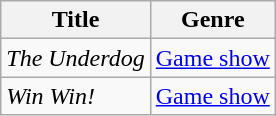<table class="wikitable sortable">
<tr>
<th>Title</th>
<th>Genre</th>
</tr>
<tr>
<td><em>The Underdog</em></td>
<td><a href='#'>Game show</a></td>
</tr>
<tr>
<td><em>Win Win!</em></td>
<td><a href='#'>Game show</a></td>
</tr>
</table>
